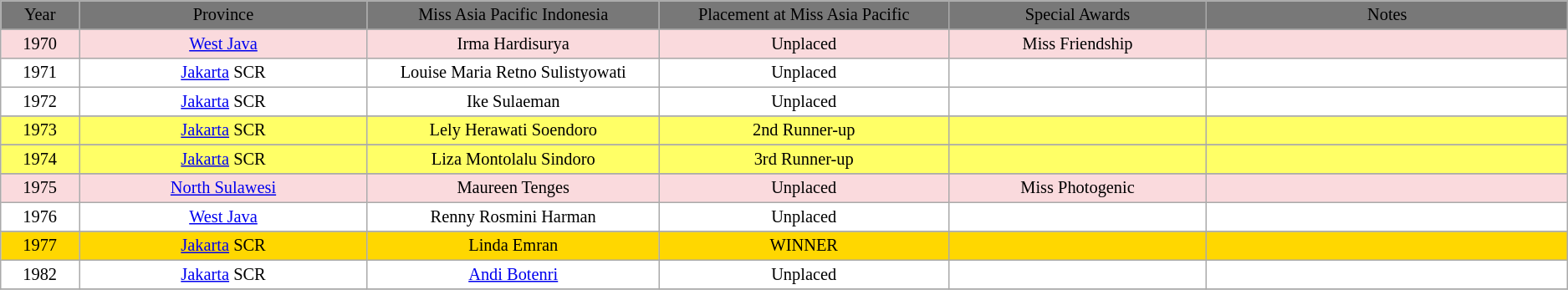<table class="sortable" border="5" cellpadding="3" cellspacing="0" style="margin: 1em 1em 1em 0; background: #FFFFFF; border: 1px #aaa solid; border-collapse: collapse; font-size: 85%; text-align:center">
<tr bgcolor="#787878" colspan=10 align="center">
<td width="60"><span>Year</span></td>
<td width="250"><span>Province</span></td>
<td width="250"><span>Miss Asia Pacific Indonesia</span></td>
<td width="250"><span>Placement at Miss Asia Pacific</span></td>
<td width="220"><span>Special Awards</span></td>
<td width="320"><span>Notes</span></td>
</tr>
<tr>
</tr>
<tr style="background-color:#FADADD; ">
<td>1970</td>
<td><a href='#'>West Java</a></td>
<td>Irma Hardisurya</td>
<td>Unplaced</td>
<td>Miss Friendship</td>
<td></td>
</tr>
<tr>
<td>1971</td>
<td><a href='#'>Jakarta</a> SCR</td>
<td>Louise Maria Retno Sulistyowati</td>
<td>Unplaced</td>
<td></td>
<td></td>
</tr>
<tr>
<td>1972</td>
<td><a href='#'>Jakarta</a> SCR</td>
<td>Ike Sulaeman</td>
<td>Unplaced</td>
<td></td>
<td></td>
</tr>
<tr>
</tr>
<tr style="background-color:#FFFF66; ">
<td>1973</td>
<td><a href='#'>Jakarta</a> SCR</td>
<td>Lely Herawati Soendoro</td>
<td>2nd Runner-up</td>
<td></td>
<td></td>
</tr>
<tr>
</tr>
<tr style="background-color:#FFFF66; ">
<td>1974</td>
<td><a href='#'>Jakarta</a> SCR</td>
<td>Liza Montolalu Sindoro</td>
<td>3rd Runner-up</td>
<td></td>
<td></td>
</tr>
<tr>
</tr>
<tr style="background-color:#FADADD; ">
<td>1975</td>
<td><a href='#'>North Sulawesi</a></td>
<td>Maureen Tenges</td>
<td>Unplaced</td>
<td>Miss Photogenic</td>
<td></td>
</tr>
<tr>
<td>1976</td>
<td><a href='#'>West Java</a></td>
<td>Renny Rosmini Harman</td>
<td>Unplaced</td>
<td></td>
<td></td>
</tr>
<tr>
</tr>
<tr style="background-color:GOLD; ">
<td>1977</td>
<td><a href='#'>Jakarta</a> SCR</td>
<td>Linda Emran</td>
<td>WINNER</td>
<td></td>
<td></td>
</tr>
<tr>
<td>1982</td>
<td><a href='#'>Jakarta</a> SCR</td>
<td><a href='#'>Andi Botenri</a></td>
<td>Unplaced</td>
<td></td>
<td></td>
</tr>
<tr>
</tr>
</table>
